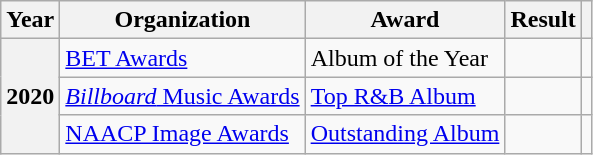<table class="wikitable sortable">
<tr>
<th scope="col">Year</th>
<th scope="col">Organization</th>
<th scope="col">Award</th>
<th scope="col">Result</th>
<th scope="col"></th>
</tr>
<tr>
<th scope="row" rowspan="3">2020</th>
<td><a href='#'>BET Awards</a></td>
<td>Album of the Year</td>
<td></td>
<td style="text-align:center;"></td>
</tr>
<tr>
<td><a href='#'><em>Billboard</em> Music Awards</a></td>
<td><a href='#'>Top R&B Album</a></td>
<td></td>
<td align="center"></td>
</tr>
<tr>
<td><a href='#'>NAACP Image Awards</a></td>
<td><a href='#'>Outstanding Album</a></td>
<td></td>
<td align="center"></td>
</tr>
</table>
